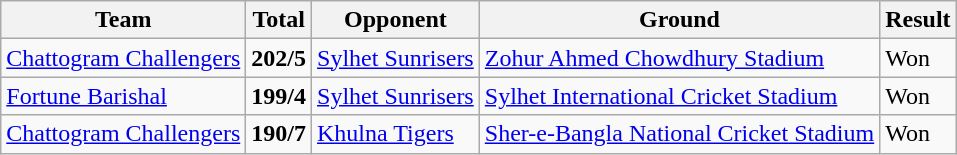<table class="wikitable">
<tr>
<th>Team</th>
<th>Total</th>
<th>Opponent</th>
<th>Ground</th>
<th>Result</th>
</tr>
<tr>
<td><a href='#'>Chattogram Challengers</a></td>
<td><strong>202/5</strong></td>
<td><a href='#'>Sylhet Sunrisers</a></td>
<td><a href='#'>Zohur Ahmed Chowdhury Stadium</a></td>
<td>Won</td>
</tr>
<tr>
<td><a href='#'>Fortune Barishal</a></td>
<td><strong>199/4</strong></td>
<td><a href='#'>Sylhet Sunrisers</a></td>
<td><a href='#'>Sylhet International Cricket Stadium</a></td>
<td>Won</td>
</tr>
<tr>
<td><a href='#'>Chattogram Challengers</a></td>
<td><strong>190/7</strong></td>
<td><a href='#'>Khulna Tigers</a></td>
<td><a href='#'>Sher-e-Bangla National Cricket Stadium</a></td>
<td>Won</td>
</tr>
</table>
